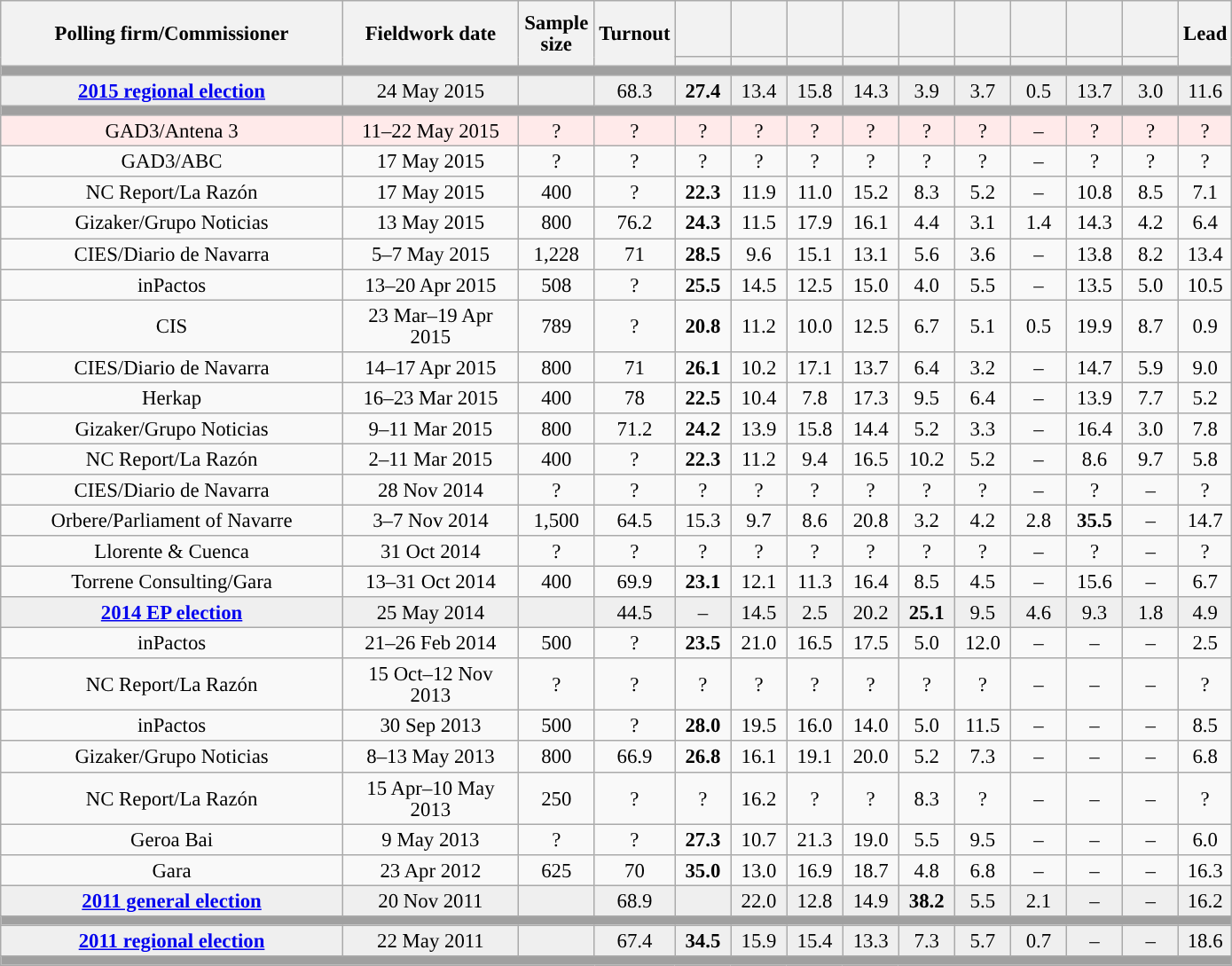<table class="wikitable collapsible collapsed" style="text-align:center; font-size:95%; line-height:16px;">
<tr style="height:42px;">
<th style="width:250px;" rowspan="2">Polling firm/Commissioner</th>
<th style="width:125px;" rowspan="2">Fieldwork date</th>
<th style="width:50px;" rowspan="2">Sample size</th>
<th style="width:45px;" rowspan="2">Turnout</th>
<th style="width:35px;"></th>
<th style="width:35px;"></th>
<th style="width:35px;"></th>
<th style="width:35px;"></th>
<th style="width:35px;"></th>
<th style="width:35px;"></th>
<th style="width:35px;"></th>
<th style="width:35px;"></th>
<th style="width:35px;"></th>
<th style="width:30px;" rowspan="2">Lead</th>
</tr>
<tr>
<th style="color:inherit;background:"></th>
<th style="color:inherit;background:"></th>
<th style="color:inherit;background:"></th>
<th style="color:inherit;background:"></th>
<th style="color:inherit;background:"></th>
<th style="color:inherit;background:"></th>
<th style="color:inherit;background:"></th>
<th style="color:inherit;background:"></th>
<th style="color:inherit;background:"></th>
</tr>
<tr>
<td colspan="14" style="background:#A0A0A0"></td>
</tr>
<tr style="background:#EFEFEF;">
<td><strong><a href='#'>2015 regional election</a></strong></td>
<td>24 May 2015</td>
<td></td>
<td>68.3</td>
<td><strong>27.4</strong><br></td>
<td>13.4<br></td>
<td>15.8<br></td>
<td>14.3<br></td>
<td>3.9<br></td>
<td>3.7<br></td>
<td>0.5<br></td>
<td>13.7<br></td>
<td>3.0<br></td>
<td style="background:">11.6</td>
</tr>
<tr>
<td colspan="14" style="background:#A0A0A0"></td>
</tr>
<tr style="background:#FFEAEA;">
<td>GAD3/Antena 3</td>
<td>11–22 May 2015</td>
<td>?</td>
<td>?</td>
<td>?<br></td>
<td>?<br></td>
<td>?<br></td>
<td>?<br></td>
<td>?<br></td>
<td>?<br></td>
<td>–</td>
<td>?<br></td>
<td>?<br></td>
<td style="background:">?</td>
</tr>
<tr>
<td>GAD3/ABC</td>
<td>17 May 2015</td>
<td>?</td>
<td>?</td>
<td>?<br></td>
<td>?<br></td>
<td>?<br></td>
<td>?<br></td>
<td>?<br></td>
<td>?<br></td>
<td>–</td>
<td>?<br></td>
<td>?<br></td>
<td style="background:">?</td>
</tr>
<tr>
<td>NC Report/La Razón</td>
<td>17 May 2015</td>
<td>400</td>
<td>?</td>
<td><strong>22.3</strong><br></td>
<td>11.9<br></td>
<td>11.0<br></td>
<td>15.2<br></td>
<td>8.3<br></td>
<td>5.2<br></td>
<td>–</td>
<td>10.8<br></td>
<td>8.5<br></td>
<td style="background:">7.1</td>
</tr>
<tr>
<td>Gizaker/Grupo Noticias</td>
<td>13 May 2015</td>
<td>800</td>
<td>76.2</td>
<td><strong>24.3</strong><br></td>
<td>11.5<br></td>
<td>17.9<br></td>
<td>16.1<br></td>
<td>4.4<br></td>
<td>3.1<br></td>
<td>1.4<br></td>
<td>14.3<br></td>
<td>4.2<br></td>
<td style="background:">6.4</td>
</tr>
<tr>
<td>CIES/Diario de Navarra</td>
<td>5–7 May 2015</td>
<td>1,228</td>
<td>71</td>
<td><strong>28.5</strong><br></td>
<td>9.6<br></td>
<td>15.1<br></td>
<td>13.1<br></td>
<td>5.6<br></td>
<td>3.6<br></td>
<td>–</td>
<td>13.8<br></td>
<td>8.2<br></td>
<td style="background:">13.4</td>
</tr>
<tr>
<td>inPactos</td>
<td>13–20 Apr 2015</td>
<td>508</td>
<td>?</td>
<td><strong>25.5</strong><br></td>
<td>14.5<br></td>
<td>12.5<br></td>
<td>15.0<br></td>
<td>4.0<br></td>
<td>5.5<br></td>
<td>–</td>
<td>13.5<br></td>
<td>5.0<br></td>
<td style="background:">10.5</td>
</tr>
<tr>
<td>CIS</td>
<td>23 Mar–19 Apr 2015</td>
<td>789</td>
<td>?</td>
<td><strong>20.8</strong><br></td>
<td>11.2<br></td>
<td>10.0<br></td>
<td>12.5<br></td>
<td>6.7<br></td>
<td>5.1<br></td>
<td>0.5<br></td>
<td>19.9<br></td>
<td>8.7<br></td>
<td style="background:">0.9</td>
</tr>
<tr>
<td>CIES/Diario de Navarra</td>
<td>14–17 Apr 2015</td>
<td>800</td>
<td>71</td>
<td><strong>26.1</strong><br></td>
<td>10.2<br></td>
<td>17.1<br></td>
<td>13.7<br></td>
<td>6.4<br></td>
<td>3.2<br></td>
<td>–</td>
<td>14.7<br></td>
<td>5.9<br></td>
<td style="background:">9.0</td>
</tr>
<tr>
<td>Herkap</td>
<td>16–23 Mar 2015</td>
<td>400</td>
<td>78</td>
<td><strong>22.5</strong><br></td>
<td>10.4<br></td>
<td>7.8<br></td>
<td>17.3<br></td>
<td>9.5<br></td>
<td>6.4<br></td>
<td>–</td>
<td>13.9<br></td>
<td>7.7<br></td>
<td style="background:">5.2</td>
</tr>
<tr>
<td>Gizaker/Grupo Noticias</td>
<td>9–11 Mar 2015</td>
<td>800</td>
<td>71.2</td>
<td><strong>24.2</strong><br></td>
<td>13.9<br></td>
<td>15.8<br></td>
<td>14.4<br></td>
<td>5.2<br></td>
<td>3.3<br></td>
<td>–</td>
<td>16.4<br></td>
<td>3.0<br></td>
<td style="background:">7.8</td>
</tr>
<tr>
<td>NC Report/La Razón</td>
<td>2–11 Mar 2015</td>
<td>400</td>
<td>?</td>
<td><strong>22.3</strong><br></td>
<td>11.2<br></td>
<td>9.4<br></td>
<td>16.5<br></td>
<td>10.2<br></td>
<td>5.2<br></td>
<td>–</td>
<td>8.6<br></td>
<td>9.7<br></td>
<td style="background:">5.8</td>
</tr>
<tr>
<td>CIES/Diario de Navarra</td>
<td>28 Nov 2014</td>
<td>?</td>
<td>?</td>
<td>?<br></td>
<td>?<br></td>
<td>?<br></td>
<td>?<br></td>
<td>?<br></td>
<td>?<br></td>
<td>–</td>
<td>?<br></td>
<td>–</td>
<td style="background:">?</td>
</tr>
<tr>
<td>Orbere/Parliament of Navarre</td>
<td>3–7 Nov 2014</td>
<td>1,500</td>
<td>64.5</td>
<td>15.3<br></td>
<td>9.7<br></td>
<td>8.6<br></td>
<td>20.8<br></td>
<td>3.2<br></td>
<td>4.2<br></td>
<td>2.8<br></td>
<td><strong>35.5</strong><br></td>
<td>–</td>
<td style="background:">14.7</td>
</tr>
<tr>
<td>Llorente & Cuenca</td>
<td>31 Oct 2014</td>
<td>?</td>
<td>?</td>
<td>?<br></td>
<td>?<br></td>
<td>?<br></td>
<td>?<br></td>
<td>?<br></td>
<td>?<br></td>
<td>–</td>
<td>?<br></td>
<td>–</td>
<td style="background:">?</td>
</tr>
<tr>
<td>Torrene Consulting/Gara</td>
<td>13–31 Oct 2014</td>
<td>400</td>
<td>69.9</td>
<td><strong>23.1</strong><br></td>
<td>12.1<br></td>
<td>11.3<br></td>
<td>16.4<br></td>
<td>8.5<br></td>
<td>4.5<br></td>
<td>–</td>
<td>15.6<br></td>
<td>–</td>
<td style="background:">6.7</td>
</tr>
<tr style="background:#EFEFEF;">
<td><strong><a href='#'>2014 EP election</a></strong></td>
<td>25 May 2014</td>
<td></td>
<td>44.5</td>
<td>–</td>
<td>14.5<br></td>
<td>2.5<br></td>
<td>20.2<br></td>
<td><strong>25.1</strong><br></td>
<td>9.5<br></td>
<td>4.6<br></td>
<td>9.3<br></td>
<td>1.8<br></td>
<td style="background:">4.9</td>
</tr>
<tr>
<td>inPactos</td>
<td>21–26 Feb 2014</td>
<td>500</td>
<td>?</td>
<td><strong>23.5</strong><br></td>
<td>21.0<br></td>
<td>16.5<br></td>
<td>17.5<br></td>
<td>5.0<br></td>
<td>12.0<br></td>
<td>–</td>
<td>–</td>
<td>–</td>
<td style="background:">2.5</td>
</tr>
<tr>
<td>NC Report/La Razón</td>
<td>15 Oct–12 Nov 2013</td>
<td>?</td>
<td>?</td>
<td>?<br></td>
<td>?<br></td>
<td>?<br></td>
<td>?<br></td>
<td>?<br></td>
<td>?<br></td>
<td>–</td>
<td>–</td>
<td>–</td>
<td style="background:">?</td>
</tr>
<tr>
<td>inPactos</td>
<td>30 Sep 2013</td>
<td>500</td>
<td>?</td>
<td><strong>28.0</strong><br></td>
<td>19.5<br></td>
<td>16.0<br></td>
<td>14.0<br></td>
<td>5.0<br></td>
<td>11.5<br></td>
<td>–</td>
<td>–</td>
<td>–</td>
<td style="background:">8.5</td>
</tr>
<tr>
<td>Gizaker/Grupo Noticias</td>
<td>8–13 May 2013</td>
<td>800</td>
<td>66.9</td>
<td><strong>26.8</strong><br></td>
<td>16.1<br></td>
<td>19.1<br></td>
<td>20.0<br></td>
<td>5.2<br></td>
<td>7.3<br></td>
<td>–</td>
<td>–</td>
<td>–</td>
<td style="background:">6.8</td>
</tr>
<tr>
<td>NC Report/La Razón</td>
<td>15 Apr–10 May 2013</td>
<td>250</td>
<td>?</td>
<td>?<br></td>
<td>16.2<br></td>
<td>?<br></td>
<td>?<br></td>
<td>8.3<br></td>
<td>?<br></td>
<td>–</td>
<td>–</td>
<td>–</td>
<td style="background:">?</td>
</tr>
<tr>
<td>Geroa Bai</td>
<td>9 May 2013</td>
<td>?</td>
<td>?</td>
<td><strong>27.3</strong><br></td>
<td>10.7<br></td>
<td>21.3<br></td>
<td>19.0<br></td>
<td>5.5<br></td>
<td>9.5<br></td>
<td>–</td>
<td>–</td>
<td>–</td>
<td style="background:">6.0</td>
</tr>
<tr>
<td>Gara</td>
<td>23 Apr 2012</td>
<td>625</td>
<td>70</td>
<td><strong>35.0</strong><br></td>
<td>13.0<br></td>
<td>16.9<br></td>
<td>18.7<br></td>
<td>4.8<br></td>
<td>6.8<br></td>
<td>–</td>
<td>–</td>
<td>–</td>
<td style="background:">16.3</td>
</tr>
<tr style="background:#EFEFEF;">
<td><strong><a href='#'>2011 general election</a></strong></td>
<td>20 Nov 2011</td>
<td></td>
<td>68.9</td>
<td></td>
<td>22.0<br></td>
<td>12.8<br></td>
<td>14.9<br></td>
<td><strong>38.2</strong><br></td>
<td>5.5<br></td>
<td>2.1<br></td>
<td>–</td>
<td>–</td>
<td style="background:">16.2</td>
</tr>
<tr>
<td colspan="14" style="background:#A0A0A0"></td>
</tr>
<tr style="background:#EFEFEF;">
<td><strong><a href='#'>2011 regional election</a></strong></td>
<td>22 May 2011</td>
<td></td>
<td>67.4</td>
<td><strong>34.5</strong><br></td>
<td>15.9<br></td>
<td>15.4<br></td>
<td>13.3<br></td>
<td>7.3<br></td>
<td>5.7<br></td>
<td>0.7<br></td>
<td>–</td>
<td>–</td>
<td style="background:">18.6</td>
</tr>
<tr>
<td colspan="14" style="background:#A0A0A0"></td>
</tr>
</table>
